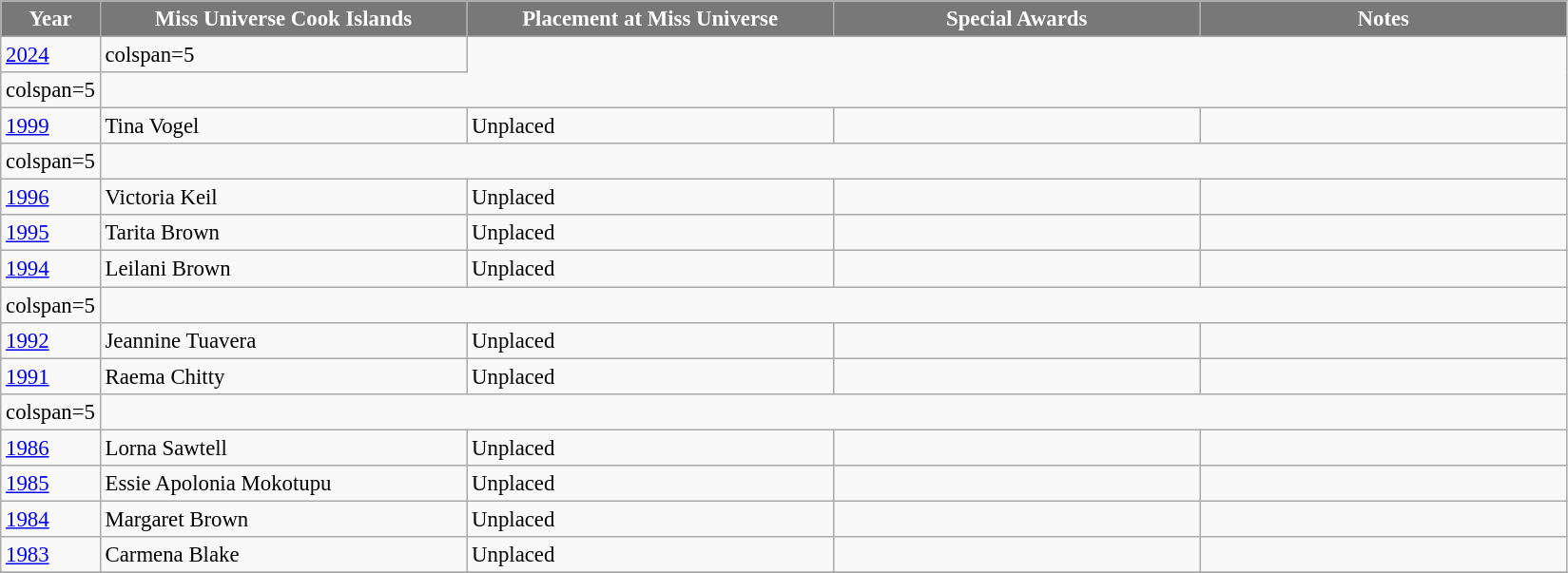<table class="wikitable " style="font-size: 95%;">
<tr>
<th width="60" style="background-color:#787878;color:#FFFFFF;">Year</th>
<th width="250" style="background-color:#787878;color:#FFFFFF;">Miss Universe Cook Islands</th>
<th width="250" style="background-color:#787878;color:#FFFFFF;">Placement at Miss Universe</th>
<th width="250" style="background-color:#787878;color:#FFFFFF;">Special Awards</th>
<th width="250" style="background-color:#787878;color:#FFFFFF;">Notes</th>
</tr>
<tr>
<td><a href='#'>2024</a></td>
<td>colspan=5 </td>
</tr>
<tr>
<td>colspan=5 </td>
</tr>
<tr>
<td><a href='#'>1999</a></td>
<td>Tina Vogel</td>
<td>Unplaced</td>
<td></td>
<td></td>
</tr>
<tr>
<td>colspan=5 </td>
</tr>
<tr>
<td><a href='#'>1996</a></td>
<td>Victoria Keil</td>
<td>Unplaced</td>
<td></td>
<td></td>
</tr>
<tr>
<td><a href='#'>1995</a></td>
<td>Tarita Brown</td>
<td>Unplaced</td>
<td></td>
<td></td>
</tr>
<tr>
<td><a href='#'>1994</a></td>
<td>Leilani Brown</td>
<td>Unplaced</td>
<td></td>
<td></td>
</tr>
<tr>
<td>colspan=5 </td>
</tr>
<tr>
<td><a href='#'>1992</a></td>
<td>Jeannine Tuavera</td>
<td>Unplaced</td>
<td></td>
<td></td>
</tr>
<tr>
<td><a href='#'>1991</a></td>
<td>Raema Chitty</td>
<td>Unplaced</td>
<td></td>
<td></td>
</tr>
<tr>
<td>colspan=5 </td>
</tr>
<tr>
<td><a href='#'>1986</a></td>
<td>Lorna Sawtell</td>
<td>Unplaced</td>
<td></td>
<td></td>
</tr>
<tr>
<td><a href='#'>1985</a></td>
<td>Essie Apolonia Mokotupu</td>
<td>Unplaced</td>
<td></td>
<td></td>
</tr>
<tr>
<td><a href='#'>1984</a></td>
<td>Margaret Brown</td>
<td>Unplaced</td>
<td></td>
<td></td>
</tr>
<tr>
<td><a href='#'>1983</a></td>
<td>Carmena Blake</td>
<td>Unplaced</td>
<td></td>
<td></td>
</tr>
<tr>
</tr>
</table>
